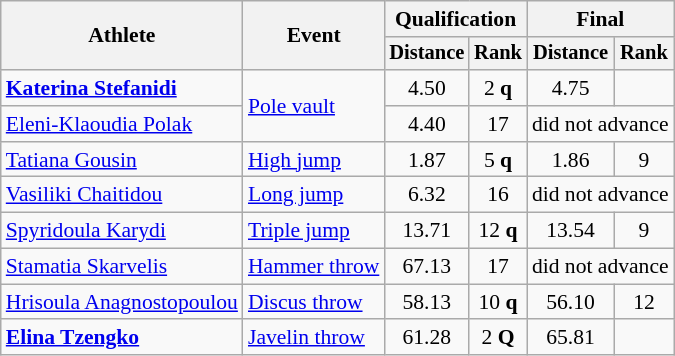<table class="wikitable" style="font-size:90%">
<tr>
<th rowspan=2>Athlete</th>
<th rowspan=2>Event</th>
<th colspan=2>Qualification</th>
<th colspan=2>Final</th>
</tr>
<tr style="font-size:95%">
<th>Distance</th>
<th>Rank</th>
<th>Distance</th>
<th>Rank</th>
</tr>
<tr align=center>
<td align=left><strong><a href='#'>Katerina Stefanidi</a></strong></td>
<td style="text-align:left;" rowspan=2><a href='#'>Pole vault</a></td>
<td>4.50</td>
<td>2 <strong>q</strong></td>
<td>4.75 <strong></strong></td>
<td></td>
</tr>
<tr align=center>
<td align=left><a href='#'>Eleni-Klaoudia Polak</a></td>
<td>4.40</td>
<td>17</td>
<td colspan=2>did not advance</td>
</tr>
<tr align=center>
<td align=left><a href='#'>Tatiana Gousin</a></td>
<td style="text-align:left;"><a href='#'>High jump</a></td>
<td>1.87</td>
<td>5 <strong>q</strong></td>
<td>1.86</td>
<td>9</td>
</tr>
<tr align=center>
<td align=left><a href='#'>Vasiliki Chaitidou</a></td>
<td style="text-align:left;"><a href='#'>Long jump</a></td>
<td>6.32</td>
<td>16</td>
<td colspan=2>did not advance</td>
</tr>
<tr align=center>
<td align=left><a href='#'>Spyridoula Karydi</a></td>
<td style="text-align:left;"><a href='#'>Triple jump</a></td>
<td>13.71</td>
<td>12 <strong>q</strong></td>
<td>13.54</td>
<td>9</td>
</tr>
<tr align=center>
<td align=left><a href='#'>Stamatia Skarvelis</a></td>
<td style="text-align:left;"><a href='#'>Hammer throw</a></td>
<td>67.13</td>
<td>17</td>
<td colspan=2>did not advance</td>
</tr>
<tr align=center>
<td align=left><a href='#'>Hrisoula Anagnostopoulou</a></td>
<td style="text-align:left;"><a href='#'>Discus throw</a></td>
<td>58.13</td>
<td>10 <strong>q</strong></td>
<td>56.10</td>
<td>12</td>
</tr>
<tr align=center>
<td align=left><strong><a href='#'>Elina Tzengko</a></strong></td>
<td style="text-align:left;"><a href='#'>Javelin throw</a></td>
<td>61.28</td>
<td>2 <strong>Q</strong></td>
<td>65.81 <strong></strong></td>
<td></td>
</tr>
</table>
